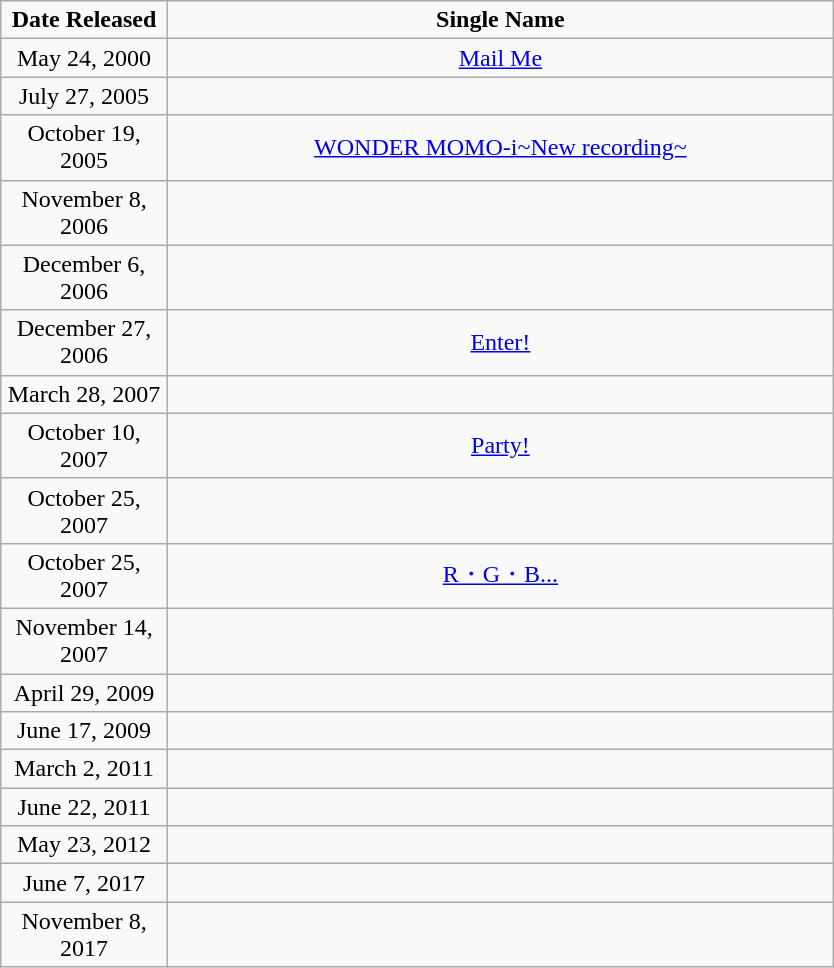<table class="wikitable" style="text-align:center; width:44%">
<tr>
<td width="20%"><strong>Date Released</strong></td>
<td width="80%"><strong>Single Name</strong></td>
</tr>
<tr>
<td>May 24, 2000</td>
<td><a href='#'>Mail Me</a></td>
</tr>
<tr>
<td>July 27, 2005</td>
<td></td>
</tr>
<tr>
<td>October 19, 2005</td>
<td><a href='#'>WONDER MOMO-i~New recording~</a></td>
</tr>
<tr>
<td>November 8, 2006</td>
<td></td>
</tr>
<tr>
<td>December 6, 2006</td>
<td></td>
</tr>
<tr>
<td>December 27, 2006</td>
<td><a href='#'>Enter!</a></td>
</tr>
<tr>
<td>March 28, 2007</td>
<td></td>
</tr>
<tr>
<td>October 10, 2007</td>
<td><a href='#'>Party!</a></td>
</tr>
<tr>
<td>October 25, 2007</td>
<td></td>
</tr>
<tr>
<td>October 25, 2007</td>
<td><a href='#'>R・G・B...</a></td>
</tr>
<tr>
<td>November 14, 2007</td>
<td></td>
</tr>
<tr>
<td>April 29, 2009</td>
<td></td>
</tr>
<tr>
<td>June 17, 2009</td>
<td></td>
</tr>
<tr>
<td>March 2, 2011</td>
<td></td>
</tr>
<tr>
<td>June 22, 2011</td>
<td></td>
</tr>
<tr>
<td>May 23, 2012</td>
<td></td>
</tr>
<tr>
<td>June 7, 2017</td>
<td></td>
</tr>
<tr>
<td>November 8, 2017</td>
<td></td>
</tr>
</table>
